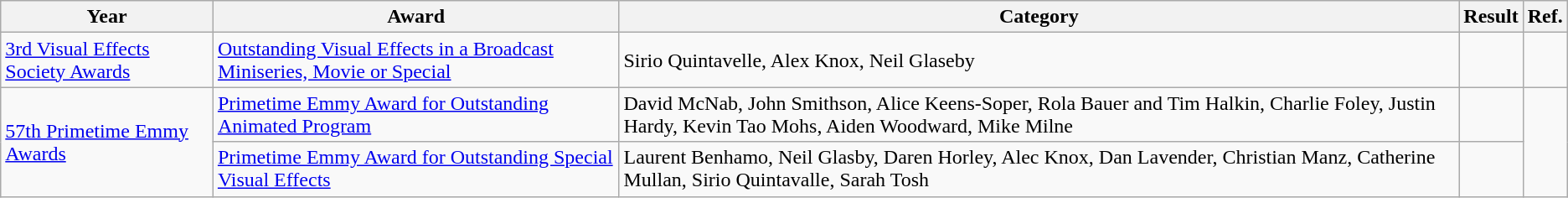<table class="wikitable sortable">
<tr>
<th>Year</th>
<th>Award</th>
<th>Category</th>
<th>Result</th>
<th class="unsortable">Ref.</th>
</tr>
<tr>
<td><a href='#'>3rd Visual Effects Society Awards</a></td>
<td><a href='#'>Outstanding Visual Effects in a Broadcast Miniseries, Movie or Special</a></td>
<td>Sirio Quintavelle, Alex Knox, Neil Glaseby</td>
<td></td>
<td></td>
</tr>
<tr>
<td rowspan="2"><a href='#'>57th Primetime Emmy Awards</a></td>
<td><a href='#'>Primetime Emmy Award for Outstanding Animated Program</a></td>
<td>David McNab, John Smithson, Alice Keens-Soper, Rola Bauer and Tim Halkin, Charlie Foley, Justin Hardy, Kevin Tao Mohs, Aiden Woodward, Mike Milne</td>
<td></td>
<td rowspan="2"></td>
</tr>
<tr>
<td><a href='#'>Primetime Emmy Award for Outstanding Special Visual Effects</a></td>
<td>Laurent Benhamo, Neil Glasby, Daren Horley, Alec Knox, Dan Lavender, Christian Manz, Catherine Mullan, Sirio Quintavalle, Sarah Tosh</td>
<td></td>
</tr>
</table>
